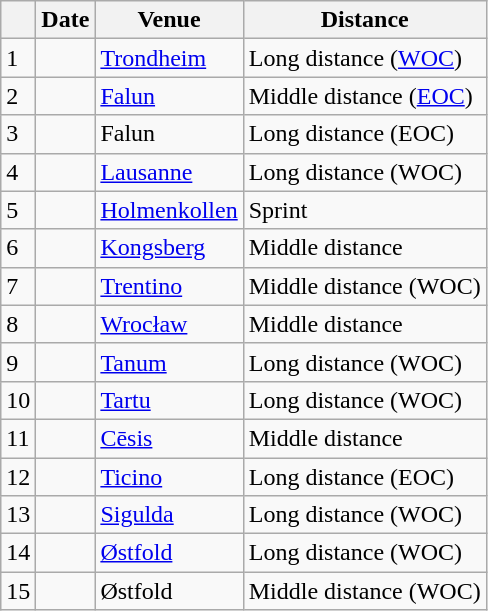<table class="wikitable">
<tr>
<th></th>
<th>Date</th>
<th>Venue</th>
<th>Distance</th>
</tr>
<tr>
<td>1</td>
<td></td>
<td> <a href='#'>Trondheim</a></td>
<td>Long distance (<a href='#'>WOC</a>)</td>
</tr>
<tr>
<td>2</td>
<td></td>
<td> <a href='#'>Falun</a></td>
<td>Middle distance (<a href='#'>EOC</a>)</td>
</tr>
<tr>
<td>3</td>
<td></td>
<td> Falun</td>
<td>Long distance (EOC)</td>
</tr>
<tr>
<td>4</td>
<td></td>
<td> <a href='#'>Lausanne</a></td>
<td>Long distance (WOC)</td>
</tr>
<tr>
<td>5</td>
<td></td>
<td> <a href='#'>Holmenkollen</a></td>
<td>Sprint</td>
</tr>
<tr>
<td>6</td>
<td></td>
<td> <a href='#'>Kongsberg</a></td>
<td>Middle distance</td>
</tr>
<tr>
<td>7</td>
<td></td>
<td> <a href='#'>Trentino</a></td>
<td>Middle distance (WOC)</td>
</tr>
<tr>
<td>8</td>
<td></td>
<td> <a href='#'>Wrocław</a></td>
<td>Middle distance</td>
</tr>
<tr>
<td>9</td>
<td></td>
<td> <a href='#'>Tanum</a></td>
<td>Long distance (WOC)</td>
</tr>
<tr>
<td>10</td>
<td></td>
<td> <a href='#'>Tartu</a></td>
<td>Long distance (WOC)</td>
</tr>
<tr>
<td>11</td>
<td></td>
<td> <a href='#'>Cēsis</a></td>
<td>Middle distance</td>
</tr>
<tr>
<td>12</td>
<td></td>
<td> <a href='#'>Ticino</a></td>
<td>Long distance (EOC)</td>
</tr>
<tr>
<td>13</td>
<td></td>
<td> <a href='#'>Sigulda</a></td>
<td>Long distance (WOC)</td>
</tr>
<tr>
<td>14</td>
<td></td>
<td> <a href='#'>Østfold</a></td>
<td>Long distance (WOC)</td>
</tr>
<tr>
<td>15</td>
<td></td>
<td> Østfold</td>
<td>Middle distance (WOC)</td>
</tr>
</table>
